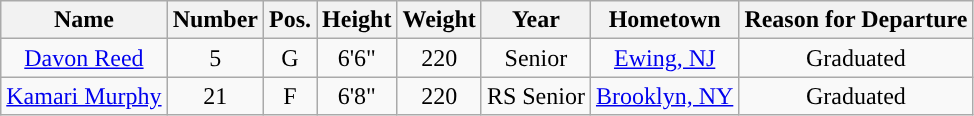<table class="wikitable sortable" border="1" style="text-align:center;">
<tr align=center>
<th>Name</th>
<th>Number</th>
<th>Pos.</th>
<th>Height</th>
<th>Weight</th>
<th>Year</th>
<th>Hometown</th>
<th>Reason for Departure</th>
</tr>
<tr>
<td><a href='#'>Davon Reed</a></td>
<td>5</td>
<td>G</td>
<td>6'6"</td>
<td>220</td>
<td>Senior</td>
<td><a href='#'>Ewing, NJ</a></td>
<td>Graduated</td>
</tr>
<tr>
<td><a href='#'>Kamari Murphy</a></td>
<td>21</td>
<td>F</td>
<td>6'8"</td>
<td>220</td>
<td>RS Senior</td>
<td><a href='#'>Brooklyn, NY</a></td>
<td>Graduated</td>
</tr>
</table>
